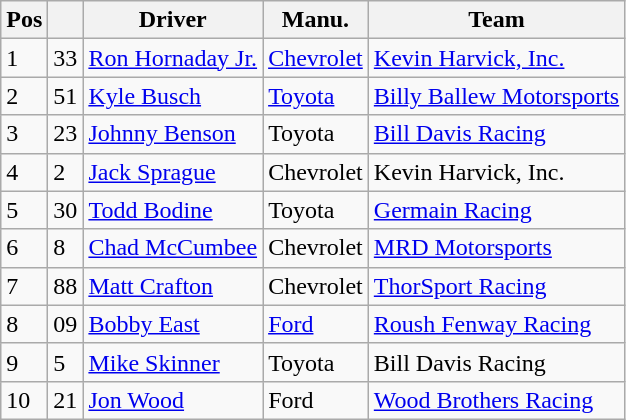<table class="wikitable">
<tr>
<th>Pos</th>
<th></th>
<th>Driver</th>
<th>Manu.</th>
<th>Team</th>
</tr>
<tr>
<td>1</td>
<td>33</td>
<td><a href='#'>Ron Hornaday Jr.</a></td>
<td><a href='#'>Chevrolet</a></td>
<td><a href='#'>Kevin Harvick, Inc.</a></td>
</tr>
<tr>
<td>2</td>
<td>51</td>
<td><a href='#'>Kyle Busch</a></td>
<td><a href='#'>Toyota</a></td>
<td><a href='#'>Billy Ballew Motorsports</a></td>
</tr>
<tr>
<td>3</td>
<td>23</td>
<td><a href='#'>Johnny Benson</a></td>
<td>Toyota</td>
<td><a href='#'>Bill Davis Racing</a></td>
</tr>
<tr>
<td>4</td>
<td>2</td>
<td><a href='#'>Jack Sprague</a></td>
<td>Chevrolet</td>
<td>Kevin Harvick, Inc.</td>
</tr>
<tr>
<td>5</td>
<td>30</td>
<td><a href='#'>Todd Bodine</a></td>
<td>Toyota</td>
<td><a href='#'>Germain Racing</a></td>
</tr>
<tr>
<td>6</td>
<td>8</td>
<td><a href='#'>Chad McCumbee</a></td>
<td>Chevrolet</td>
<td><a href='#'>MRD Motorsports</a></td>
</tr>
<tr>
<td>7</td>
<td>88</td>
<td><a href='#'>Matt Crafton</a></td>
<td>Chevrolet</td>
<td><a href='#'>ThorSport Racing</a></td>
</tr>
<tr>
<td>8</td>
<td>09</td>
<td><a href='#'>Bobby East</a></td>
<td><a href='#'>Ford</a></td>
<td><a href='#'>Roush Fenway Racing</a></td>
</tr>
<tr>
<td>9</td>
<td>5</td>
<td><a href='#'>Mike Skinner</a></td>
<td>Toyota</td>
<td>Bill Davis Racing</td>
</tr>
<tr>
<td>10</td>
<td>21</td>
<td><a href='#'>Jon Wood</a></td>
<td>Ford</td>
<td><a href='#'>Wood Brothers Racing</a></td>
</tr>
</table>
